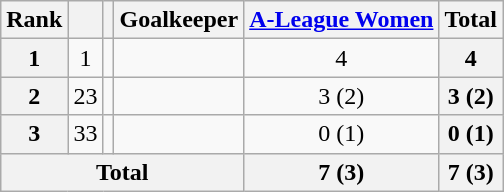<table class="wikitable" style="text-align:center">
<tr>
<th>Rank</th>
<th></th>
<th></th>
<th>Goalkeeper</th>
<th><a href='#'>A-League Women</a></th>
<th>Total</th>
</tr>
<tr>
<th>1</th>
<td>1</td>
<td></td>
<td align="left"></td>
<td>4</td>
<th>4</th>
</tr>
<tr>
<th>2</th>
<td>23</td>
<td></td>
<td align="left"></td>
<td>3 (2)</td>
<th>3 (2)</th>
</tr>
<tr>
<th>3</th>
<td>33</td>
<td></td>
<td align="left"></td>
<td>0 (1)</td>
<th>0 (1)</th>
</tr>
<tr>
<th colspan="4">Total</th>
<th>7 (3)</th>
<th>7 (3)</th>
</tr>
</table>
